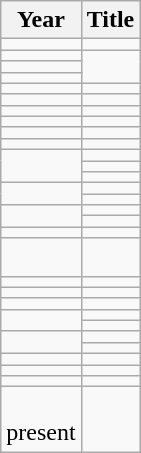<table class="wikitable">
<tr>
<th>Year</th>
<th>Title</th>
</tr>
<tr>
<td></td>
<td><em></em></td>
</tr>
<tr>
<td></td>
<td rowspan="3"><em></em></td>
</tr>
<tr>
<td></td>
</tr>
<tr>
<td></td>
</tr>
<tr>
<td></td>
<td><em></em></td>
</tr>
<tr>
<td></td>
<td><em></em></td>
</tr>
<tr>
<td></td>
<td><em></em></td>
</tr>
<tr>
<td></td>
<td><em></em></td>
</tr>
<tr>
<td></td>
<td><em></em></td>
</tr>
<tr>
<td></td>
<td><em></em></td>
</tr>
<tr>
<td rowspan="3"></td>
<td><em></em></td>
</tr>
<tr>
<td><em></em></td>
</tr>
<tr>
<td><em></em></td>
</tr>
<tr>
<td rowspan="2"></td>
<td><em></em></td>
</tr>
<tr>
<td><em></em></td>
</tr>
<tr>
<td rowspan="2"></td>
<td><em></em></td>
</tr>
<tr>
<td><em></em></td>
</tr>
<tr>
<td></td>
<td><em></em></td>
</tr>
<tr>
<td><br></td>
<td><em></em></td>
</tr>
<tr>
<td></td>
<td><em></em></td>
</tr>
<tr>
<td></td>
<td><em></em></td>
</tr>
<tr>
<td></td>
<td><em></em></td>
</tr>
<tr>
<td rowspan="2"></td>
<td><em></em></td>
</tr>
<tr>
<td><em></em></td>
</tr>
<tr>
<td rowspan="2"></td>
<td><em></em></td>
</tr>
<tr>
<td><em></em></td>
</tr>
<tr>
<td></td>
<td><em></em></td>
</tr>
<tr>
<td></td>
<td><em></em></td>
</tr>
<tr>
<td></td>
<td><em></em></td>
</tr>
<tr>
<td><br>present</td>
<td><em></em></td>
</tr>
</table>
